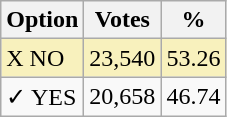<table class="wikitable">
<tr>
<th>Option</th>
<th>Votes</th>
<th>%</th>
</tr>
<tr>
<td style=background:#f8f1bd>X NO</td>
<td style=background:#f8f1bd>23,540</td>
<td style=background:#f8f1bd>53.26</td>
</tr>
<tr>
<td>✓ YES</td>
<td>20,658</td>
<td>46.74</td>
</tr>
</table>
